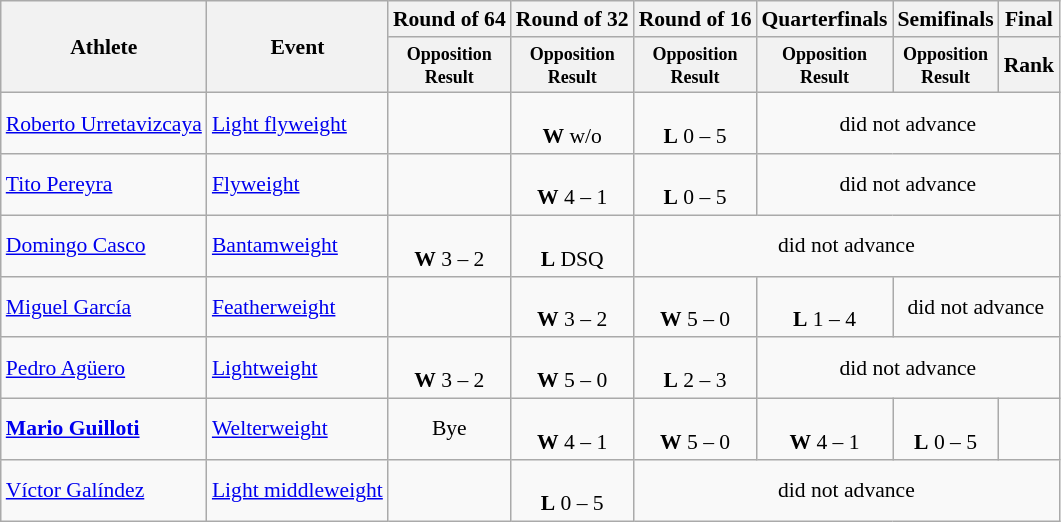<table class=wikitable style="font-size:90%">
<tr>
<th rowspan="2">Athlete</th>
<th rowspan="2">Event</th>
<th>Round of 64</th>
<th>Round of 32</th>
<th>Round of 16</th>
<th>Quarterfinals</th>
<th>Semifinals</th>
<th colspan="2">Final</th>
</tr>
<tr>
<th style="line-height:1em"><small>Opposition<br>Result</small></th>
<th style="line-height:1em"><small>Opposition<br>Result</small></th>
<th style="line-height:1em"><small>Opposition<br>Result</small></th>
<th style="line-height:1em"><small>Opposition<br>Result</small></th>
<th style="line-height:1em"><small>Opposition<br>Result</small></th>
<th>Rank</th>
</tr>
<tr align="center">
<td align=left><a href='#'>Roberto Urretavizcaya</a></td>
<td align=left><a href='#'>Light flyweight</a></td>
<td></td>
<td align="center"><br><strong>W</strong> w/o</td>
<td align="center"><br><strong>L</strong> 0 – 5</td>
<td colspan="4">did not advance</td>
</tr>
<tr align="center">
<td align=left><a href='#'>Tito Pereyra</a></td>
<td align=left><a href='#'>Flyweight</a></td>
<td></td>
<td align="center"><br><strong>W</strong> 4 – 1</td>
<td align="center"><br><strong>L</strong> 0 – 5</td>
<td colspan="4">did not advance</td>
</tr>
<tr align="center">
<td align=left><a href='#'>Domingo Casco</a></td>
<td align=left><a href='#'>Bantamweight</a></td>
<td align="center"><br><strong>W</strong> 3 – 2</td>
<td align="center"><br><strong>L</strong> DSQ</td>
<td colspan="6">did not advance</td>
</tr>
<tr align="center">
<td align=left><a href='#'>Miguel García</a></td>
<td align=left><a href='#'>Featherweight</a></td>
<td></td>
<td align="center"><br><strong>W</strong> 3 – 2</td>
<td align="center"><br><strong>W</strong> 5 – 0</td>
<td align="center"><br><strong>L</strong> 1 – 4</td>
<td colspan="4">did not advance</td>
</tr>
<tr align="center">
<td align=left><a href='#'>Pedro Agüero</a></td>
<td align=left><a href='#'>Lightweight</a></td>
<td align="center"><br><strong>W</strong> 3 – 2</td>
<td align="center"><br><strong>W</strong> 5 – 0</td>
<td align="center"><br><strong>L</strong> 2 – 3</td>
<td colspan="4">did not advance</td>
</tr>
<tr align="center">
<td align=left><strong><a href='#'>Mario Guilloti</a></strong></td>
<td align=left><a href='#'>Welterweight</a></td>
<td align="center">Bye</td>
<td align="center"><br><strong>W</strong> 4 – 1</td>
<td align="center"><br><strong>W</strong> 5 – 0</td>
<td align="center"><br><strong>W</strong> 4 – 1</td>
<td align="center"><br><strong>L</strong> 0 – 5</td>
<td></td>
</tr>
<tr align="center">
<td align=left><a href='#'>Víctor Galíndez</a></td>
<td align=left><a href='#'>Light middleweight</a></td>
<td></td>
<td align="center"><br><strong>L</strong> 0 – 5</td>
<td colspan="4">did not advance</td>
</tr>
</table>
